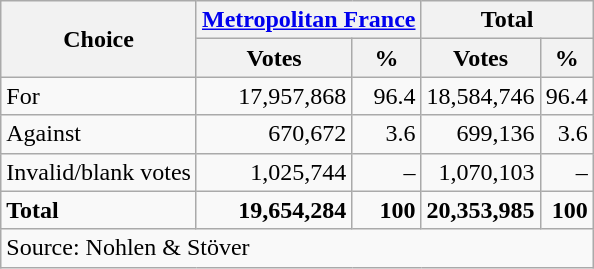<table class=wikitable style=text-align:right>
<tr>
<th rowspan=2>Choice</th>
<th colspan=2><a href='#'>Metropolitan France</a></th>
<th colspan=2>Total</th>
</tr>
<tr>
<th>Votes</th>
<th>%</th>
<th>Votes</th>
<th>%</th>
</tr>
<tr>
<td align=left>For</td>
<td>17,957,868</td>
<td>96.4</td>
<td>18,584,746</td>
<td>96.4</td>
</tr>
<tr>
<td align=left>Against</td>
<td>670,672</td>
<td>3.6</td>
<td>699,136</td>
<td>3.6</td>
</tr>
<tr>
<td align=left>Invalid/blank votes</td>
<td>1,025,744</td>
<td>–</td>
<td>1,070,103</td>
<td>–</td>
</tr>
<tr>
<td align=left><strong>Total</strong></td>
<td><strong>19,654,284</strong></td>
<td><strong>100</strong></td>
<td><strong>20,353,985</strong></td>
<td><strong>100</strong></td>
</tr>
<tr>
<td align=left colspan=6>Source: Nohlen & Stöver</td>
</tr>
</table>
